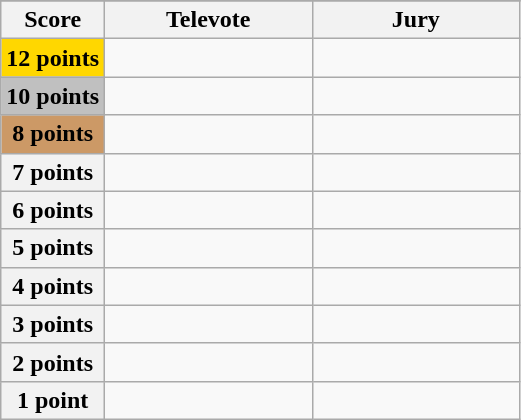<table class="wikitable">
<tr>
</tr>
<tr>
<th scope="col" width="20%">Score</th>
<th scope="col" width="40%">Televote</th>
<th scope="col" width="40%">Jury</th>
</tr>
<tr>
<th scope="row" style="background:gold">12 points</th>
<td></td>
<td></td>
</tr>
<tr>
<th scope="row" style="background:silver">10 points</th>
<td></td>
<td></td>
</tr>
<tr>
<th scope="row" style="background:#CC9966">8 points</th>
<td></td>
<td></td>
</tr>
<tr>
<th scope="row">7 points</th>
<td></td>
<td></td>
</tr>
<tr>
<th scope="row">6 points</th>
<td></td>
<td></td>
</tr>
<tr>
<th scope="row">5 points</th>
<td></td>
<td></td>
</tr>
<tr>
<th scope="row">4 points</th>
<td></td>
<td></td>
</tr>
<tr>
<th scope="row">3 points</th>
<td></td>
<td></td>
</tr>
<tr>
<th scope="row">2 points</th>
<td></td>
<td></td>
</tr>
<tr>
<th scope="row">1 point</th>
<td></td>
<td></td>
</tr>
</table>
